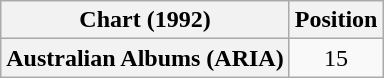<table class="wikitable plainrowheaders" style="text-align:center">
<tr>
<th scope="col">Chart (1992)</th>
<th scope="col">Position</th>
</tr>
<tr>
<th scope="row">Australian Albums (ARIA)</th>
<td>15</td>
</tr>
</table>
